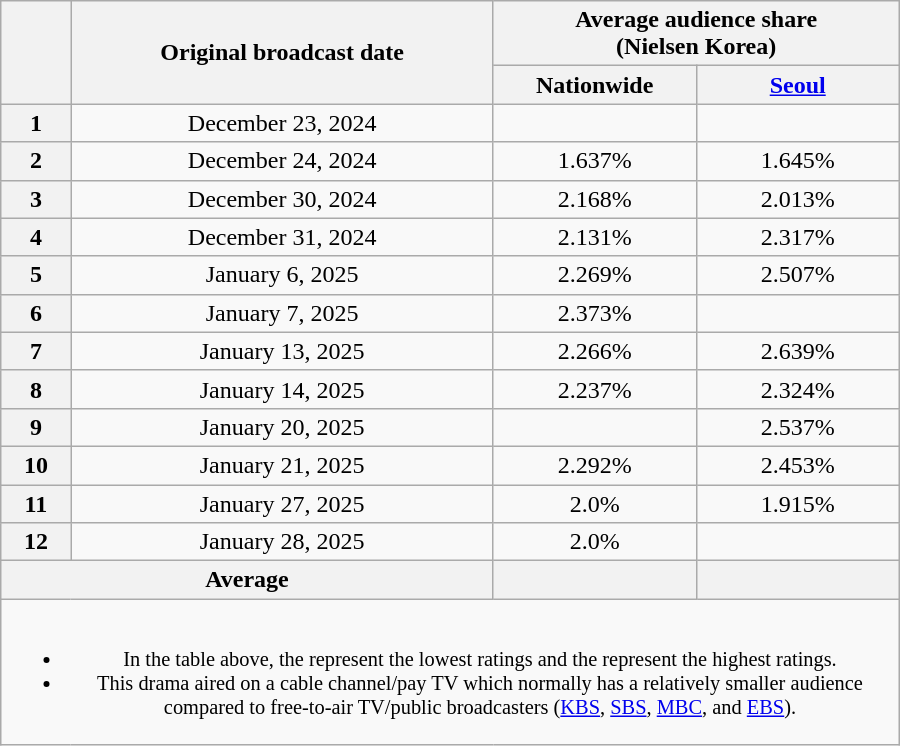<table class="wikitable" style="margin-left:auto; margin-right:auto; width:600px; text-align:center">
<tr>
<th scope="col" rowspan="2"></th>
<th scope="col" rowspan="2">Original broadcast date</th>
<th scope="col" colspan="2">Average audience share<br>(Nielsen Korea)</th>
</tr>
<tr>
<th scope="col" style="width:8em">Nationwide</th>
<th scope="col" style="width:8em"><a href='#'>Seoul</a></th>
</tr>
<tr>
<th scope="row">1</th>
<td>December 23, 2024</td>
<td><strong></strong> </td>
<td><strong></strong> </td>
</tr>
<tr>
<th scope="row">2</th>
<td>December 24, 2024</td>
<td>1.637% </td>
<td>1.645% </td>
</tr>
<tr>
<th scope="row">3</th>
<td>December 30, 2024</td>
<td>2.168% </td>
<td>2.013% </td>
</tr>
<tr>
<th scope="row">4</th>
<td>December 31, 2024</td>
<td>2.131% </td>
<td>2.317% </td>
</tr>
<tr>
<th scope="row">5</th>
<td>January 6, 2025</td>
<td>2.269% </td>
<td>2.507% </td>
</tr>
<tr>
<th scope="row">6</th>
<td>January 7, 2025</td>
<td>2.373% </td>
<td><strong></strong> </td>
</tr>
<tr>
<th scope="row">7</th>
<td>January 13, 2025</td>
<td>2.266% </td>
<td>2.639% </td>
</tr>
<tr>
<th scope="row">8</th>
<td>January 14, 2025</td>
<td>2.237% </td>
<td>2.324% </td>
</tr>
<tr>
<th scope="row">9</th>
<td>January 20, 2025</td>
<td><strong></strong> </td>
<td>2.537% </td>
</tr>
<tr>
<th scope="row">10</th>
<td>January 21, 2025</td>
<td>2.292% </td>
<td>2.453% </td>
</tr>
<tr>
<th scope="row">11</th>
<td>January 27, 2025</td>
<td>2.0% </td>
<td>1.915% </td>
</tr>
<tr>
<th scope="row">12</th>
<td>January 28, 2025</td>
<td>2.0% </td>
<td></td>
</tr>
<tr>
<th scope="col" colspan="2">Average</th>
<th scope="col"></th>
<th scope="col"></th>
</tr>
<tr>
<td colspan="4" style="font-size:85%"><br><ul><li>In the table above, the <strong></strong> represent the lowest ratings and the <strong></strong> represent the highest ratings.</li><li>This drama aired on a cable channel/pay TV which normally has a relatively smaller audience compared to free-to-air TV/public broadcasters (<a href='#'>KBS</a>, <a href='#'>SBS</a>, <a href='#'>MBC</a>, and <a href='#'>EBS</a>).</li></ul></td>
</tr>
</table>
